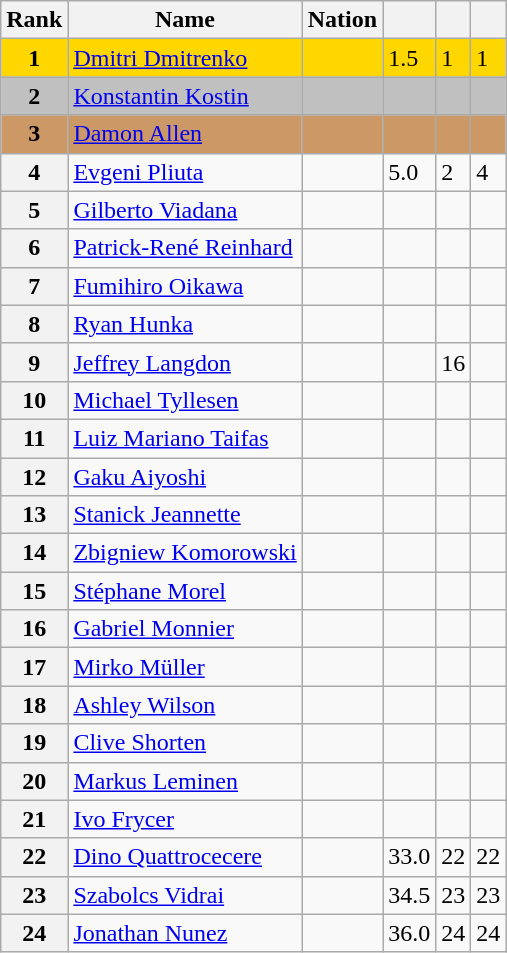<table class="wikitable sortable">
<tr>
<th>Rank</th>
<th>Name</th>
<th>Nation</th>
<th></th>
<th></th>
<th></th>
</tr>
<tr bgcolor=gold>
<td align=center><strong>1</strong></td>
<td><a href='#'>Dmitri Dmitrenko</a></td>
<td></td>
<td>1.5</td>
<td>1</td>
<td>1</td>
</tr>
<tr bgcolor=silver>
<td align=center><strong>2</strong></td>
<td><a href='#'>Konstantin Kostin</a></td>
<td></td>
<td></td>
<td></td>
<td></td>
</tr>
<tr bgcolor=cc9966>
<td align=center><strong>3</strong></td>
<td><a href='#'>Damon Allen</a></td>
<td></td>
<td></td>
<td></td>
<td></td>
</tr>
<tr>
<th>4</th>
<td><a href='#'>Evgeni Pliuta</a></td>
<td></td>
<td>5.0</td>
<td>2</td>
<td>4</td>
</tr>
<tr>
<th>5</th>
<td><a href='#'>Gilberto Viadana</a></td>
<td></td>
<td></td>
<td></td>
<td></td>
</tr>
<tr>
<th>6</th>
<td><a href='#'>Patrick-René Reinhard</a></td>
<td></td>
<td></td>
<td></td>
<td></td>
</tr>
<tr>
<th>7</th>
<td><a href='#'>Fumihiro Oikawa</a></td>
<td></td>
<td></td>
<td></td>
<td></td>
</tr>
<tr>
<th>8</th>
<td><a href='#'>Ryan Hunka</a></td>
<td></td>
<td></td>
<td></td>
<td></td>
</tr>
<tr>
<th>9</th>
<td><a href='#'>Jeffrey Langdon</a></td>
<td></td>
<td></td>
<td>16</td>
<td></td>
</tr>
<tr>
<th>10</th>
<td><a href='#'>Michael Tyllesen</a></td>
<td></td>
<td></td>
<td></td>
<td></td>
</tr>
<tr>
<th>11</th>
<td><a href='#'>Luiz Mariano Taifas</a></td>
<td></td>
<td></td>
<td></td>
<td></td>
</tr>
<tr>
<th>12</th>
<td><a href='#'>Gaku Aiyoshi</a></td>
<td></td>
<td></td>
<td></td>
<td></td>
</tr>
<tr>
<th>13</th>
<td><a href='#'>Stanick Jeannette</a></td>
<td></td>
<td></td>
<td></td>
<td></td>
</tr>
<tr>
<th>14</th>
<td><a href='#'>Zbigniew Komorowski</a></td>
<td></td>
<td></td>
<td></td>
<td></td>
</tr>
<tr>
<th>15</th>
<td><a href='#'>Stéphane Morel</a></td>
<td></td>
<td></td>
<td></td>
<td></td>
</tr>
<tr>
<th>16</th>
<td><a href='#'>Gabriel Monnier</a></td>
<td></td>
<td></td>
<td></td>
<td></td>
</tr>
<tr>
<th>17</th>
<td><a href='#'>Mirko Müller</a></td>
<td></td>
<td></td>
<td></td>
<td></td>
</tr>
<tr>
<th>18</th>
<td><a href='#'>Ashley Wilson</a></td>
<td></td>
<td></td>
<td></td>
<td></td>
</tr>
<tr>
<th>19</th>
<td><a href='#'>Clive Shorten</a></td>
<td></td>
<td></td>
<td></td>
<td></td>
</tr>
<tr>
<th>20</th>
<td><a href='#'>Markus Leminen</a></td>
<td></td>
<td></td>
<td></td>
<td></td>
</tr>
<tr>
<th>21</th>
<td><a href='#'>Ivo Frycer</a></td>
<td></td>
<td></td>
<td></td>
<td></td>
</tr>
<tr>
<th>22</th>
<td><a href='#'>Dino Quattrocecere</a></td>
<td></td>
<td>33.0</td>
<td>22</td>
<td>22</td>
</tr>
<tr>
<th>23</th>
<td><a href='#'>Szabolcs Vidrai</a></td>
<td></td>
<td>34.5</td>
<td>23</td>
<td>23</td>
</tr>
<tr>
<th>24</th>
<td><a href='#'>Jonathan Nunez</a></td>
<td></td>
<td>36.0</td>
<td>24</td>
<td>24</td>
</tr>
</table>
